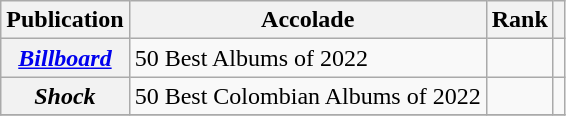<table class="wikitable sortable plainrowheaders">
<tr>
<th>Publication</th>
<th>Accolade</th>
<th>Rank</th>
<th class="unsortable"></th>
</tr>
<tr>
<th scope="row"><em><a href='#'>Billboard</a></em></th>
<td>50 Best Albums of 2022</td>
<td></td>
<td></td>
</tr>
<tr>
<th scope="row"><em>Shock</em></th>
<td>50 Best Colombian Albums of 2022</td>
<td></td>
<td></td>
</tr>
<tr>
</tr>
</table>
